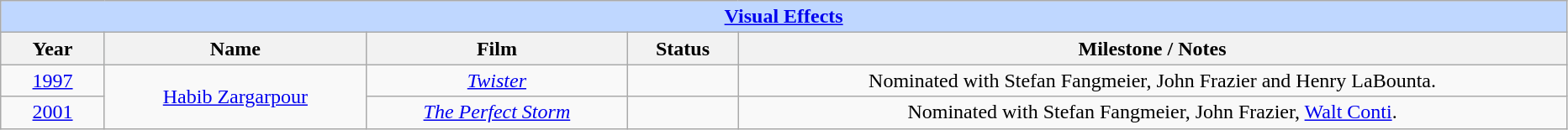<table class="wikitable" style="text-align: center">
<tr style="background:#bfd7ff;">
<td colspan="5" style="text-align:center;"><strong><a href='#'>Visual Effects</a></strong></td>
</tr>
<tr style="background:#ebf5ff;">
<th style="width:075px;">Year</th>
<th style="width:200px;">Name</th>
<th style="width:200px;">Film</th>
<th style="width:080px;">Status</th>
<th style="width:650px;">Milestone / Notes</th>
</tr>
<tr>
<td><a href='#'>1997</a></td>
<td rowspan=2><a href='#'>Habib Zargarpour</a></td>
<td><em><a href='#'>Twister</a></em></td>
<td></td>
<td>Nominated with Stefan Fangmeier, John Frazier and Henry LaBounta.</td>
</tr>
<tr>
<td><a href='#'>2001</a></td>
<td><em><a href='#'>The Perfect Storm</a></em></td>
<td></td>
<td>Nominated with Stefan Fangmeier, John Frazier, <a href='#'>Walt Conti</a>.</td>
</tr>
</table>
